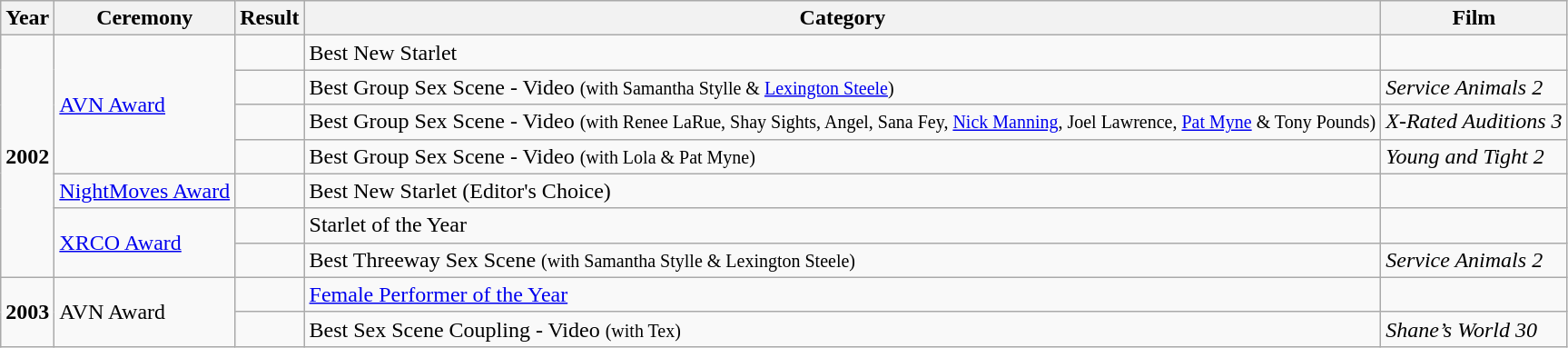<table class="wikitable">
<tr>
<th>Year</th>
<th>Ceremony</th>
<th>Result</th>
<th>Category</th>
<th>Film</th>
</tr>
<tr>
<td rowspan="7"><strong>2002</strong></td>
<td rowspan="4"><a href='#'>AVN Award</a></td>
<td></td>
<td>Best New Starlet</td>
<td></td>
</tr>
<tr>
<td></td>
<td>Best Group Sex Scene - Video <small>(with Samantha Stylle & <a href='#'>Lexington Steele</a>)</small></td>
<td><em>Service Animals 2</em></td>
</tr>
<tr>
<td></td>
<td>Best Group Sex Scene - Video <small>(with Renee LaRue, Shay Sights, Angel, Sana Fey, <a href='#'>Nick Manning</a>, Joel Lawrence, <a href='#'>Pat Myne</a> & Tony Pounds)</small></td>
<td><em>X-Rated Auditions 3</em></td>
</tr>
<tr>
<td></td>
<td>Best Group Sex Scene - Video <small>(with Lola & Pat Myne)</small></td>
<td><em>Young and Tight 2</em></td>
</tr>
<tr>
<td><a href='#'>NightMoves Award</a></td>
<td></td>
<td>Best New Starlet (Editor's Choice)</td>
<td></td>
</tr>
<tr>
<td rowspan="2"><a href='#'>XRCO Award</a></td>
<td></td>
<td>Starlet of the Year</td>
<td></td>
</tr>
<tr>
<td></td>
<td>Best Threeway Sex Scene <small>(with Samantha Stylle & Lexington Steele)</small></td>
<td><em>Service Animals 2</em></td>
</tr>
<tr>
<td rowspan="2"><strong>2003</strong></td>
<td rowspan="2">AVN Award</td>
<td></td>
<td><a href='#'>Female Performer of the Year</a></td>
<td></td>
</tr>
<tr>
<td></td>
<td>Best Sex Scene Coupling - Video <small>(with Tex)</small></td>
<td><em>Shane’s World 30</em></td>
</tr>
</table>
